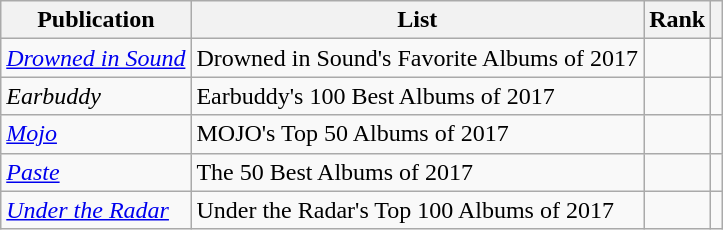<table class="sortable wikitable">
<tr>
<th>Publication</th>
<th>List</th>
<th>Rank</th>
<th class="unsortable"></th>
</tr>
<tr>
<td><em><a href='#'>Drowned in Sound</a></em></td>
<td>Drowned in Sound's Favorite Albums of 2017</td>
<td></td>
<td></td>
</tr>
<tr>
<td><em>Earbuddy</em></td>
<td>Earbuddy's 100 Best Albums of 2017</td>
<td></td>
<td></td>
</tr>
<tr>
<td><em><a href='#'>Mojo</a></em></td>
<td>MOJO's Top 50 Albums of 2017</td>
<td></td>
<td></td>
</tr>
<tr>
<td><em><a href='#'>Paste</a></em></td>
<td>The 50 Best Albums of 2017</td>
<td></td>
<td></td>
</tr>
<tr>
<td><em><a href='#'>Under the Radar</a></em></td>
<td>Under the Radar's Top 100 Albums of 2017</td>
<td></td>
<td></td>
</tr>
</table>
